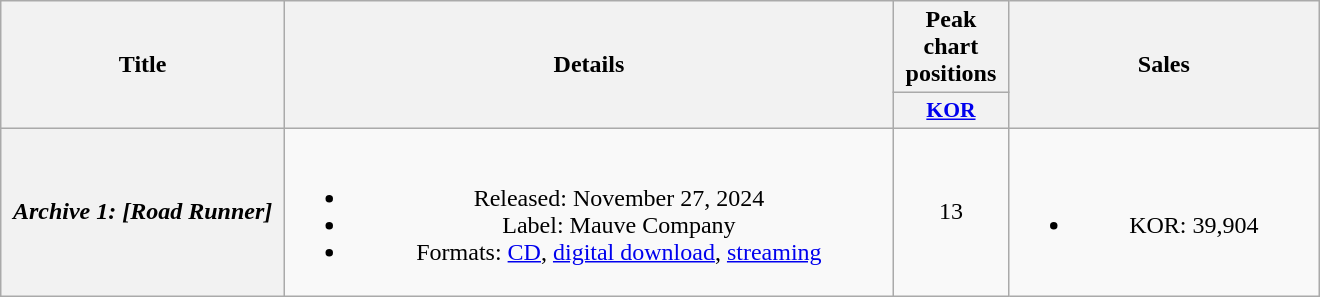<table class="wikitable plainrowheaders nowrap" style="text-align:center; width:55em;">
<tr>
<th scope="col" rowspan="2" style="width:10em;">Title</th>
<th scope="col" rowspan="2" style="width:22em;">Details</th>
<th scope="col" colspan="1">Peak<br>chart<br>positions</th>
<th scope="col" rowspan="2" style="width:11em;">Sales</th>
</tr>
<tr>
<th scope="col" style="font-size:90%; width:3em"><a href='#'>KOR</a><br></th>
</tr>
<tr>
<th scope=row><em>Archive 1: [Road Runner]</em></th>
<td><br><ul><li>Released: November 27, 2024</li><li>Label: Mauve Company</li><li>Formats: <a href='#'>CD</a>, <a href='#'>digital download</a>, <a href='#'>streaming</a></li></ul></td>
<td>13</td>
<td><br><ul><li>KOR: 39,904</li></ul></td>
</tr>
</table>
